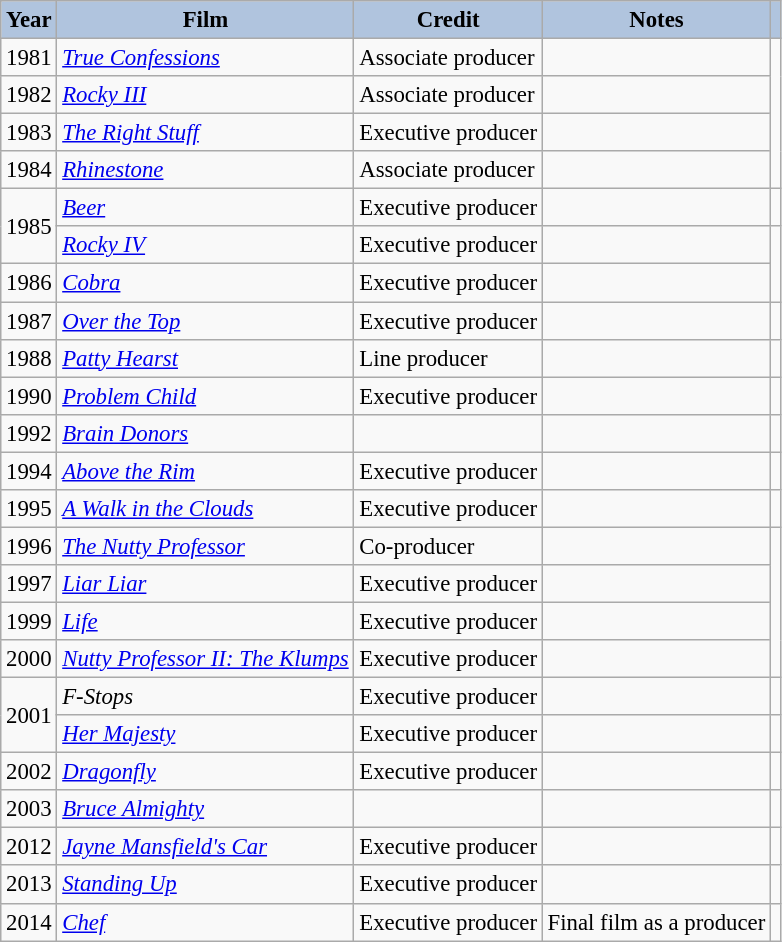<table class="wikitable" style="font-size:95%;">
<tr>
<th style="background:#B0C4DE;">Year</th>
<th style="background:#B0C4DE;">Film</th>
<th style="background:#B0C4DE;">Credit</th>
<th style="background:#B0C4DE;">Notes</th>
<th style="background:#B0C4DE;"></th>
</tr>
<tr>
<td>1981</td>
<td><em><a href='#'>True Confessions</a></em></td>
<td>Associate producer</td>
<td></td>
<td rowspan=4></td>
</tr>
<tr>
<td>1982</td>
<td><em><a href='#'>Rocky III</a></em></td>
<td>Associate producer</td>
<td></td>
</tr>
<tr>
<td>1983</td>
<td><em><a href='#'>The Right Stuff</a></em></td>
<td>Executive producer</td>
<td></td>
</tr>
<tr>
<td>1984</td>
<td><em><a href='#'>Rhinestone</a></em></td>
<td>Associate producer</td>
<td></td>
</tr>
<tr>
<td rowspan=2>1985</td>
<td><em><a href='#'>Beer</a></em></td>
<td>Executive producer</td>
<td></td>
<td></td>
</tr>
<tr>
<td><em><a href='#'>Rocky IV</a></em></td>
<td>Executive producer</td>
<td></td>
<td rowspan=2></td>
</tr>
<tr>
<td>1986</td>
<td><em><a href='#'>Cobra</a></em></td>
<td>Executive producer</td>
<td></td>
</tr>
<tr>
<td>1987</td>
<td><em><a href='#'>Over the Top</a></em></td>
<td>Executive producer</td>
<td></td>
<td></td>
</tr>
<tr>
<td>1988</td>
<td><em><a href='#'>Patty Hearst</a></em></td>
<td>Line producer</td>
<td></td>
<td></td>
</tr>
<tr>
<td>1990</td>
<td><em><a href='#'>Problem Child</a></em></td>
<td>Executive producer</td>
<td></td>
<td></td>
</tr>
<tr>
<td>1992</td>
<td><em><a href='#'>Brain Donors</a></em></td>
<td></td>
<td></td>
<td></td>
</tr>
<tr>
<td>1994</td>
<td><em><a href='#'>Above the Rim</a></em></td>
<td>Executive producer</td>
<td></td>
<td></td>
</tr>
<tr>
<td>1995</td>
<td><em><a href='#'>A Walk in the Clouds</a></em></td>
<td>Executive producer</td>
<td></td>
<td></td>
</tr>
<tr>
<td>1996</td>
<td><em><a href='#'>The Nutty Professor</a></em></td>
<td>Co-producer</td>
<td></td>
<td rowspan=4></td>
</tr>
<tr>
<td>1997</td>
<td><em><a href='#'>Liar Liar</a></em></td>
<td>Executive producer</td>
<td></td>
</tr>
<tr>
<td>1999</td>
<td><em><a href='#'>Life</a></em></td>
<td>Executive producer</td>
<td></td>
</tr>
<tr>
<td>2000</td>
<td><em><a href='#'>Nutty Professor II: The Klumps</a></em></td>
<td>Executive producer</td>
<td></td>
</tr>
<tr>
<td rowspan=2>2001</td>
<td><em>F-Stops</em></td>
<td>Executive producer</td>
<td></td>
<td></td>
</tr>
<tr>
<td><em><a href='#'>Her Majesty</a></em></td>
<td>Executive producer</td>
<td></td>
<td></td>
</tr>
<tr>
<td>2002</td>
<td><em><a href='#'>Dragonfly</a></em></td>
<td>Executive producer</td>
<td></td>
<td></td>
</tr>
<tr>
<td>2003</td>
<td><em><a href='#'>Bruce Almighty</a></em></td>
<td></td>
<td></td>
<td></td>
</tr>
<tr>
<td>2012</td>
<td><em><a href='#'>Jayne Mansfield's Car</a></em></td>
<td>Executive producer</td>
<td></td>
<td></td>
</tr>
<tr>
<td>2013</td>
<td><em><a href='#'>Standing Up</a></em></td>
<td>Executive producer</td>
<td></td>
<td></td>
</tr>
<tr>
<td>2014</td>
<td><em><a href='#'>Chef</a></em></td>
<td>Executive producer</td>
<td>Final film as a producer</td>
<td></td>
</tr>
</table>
